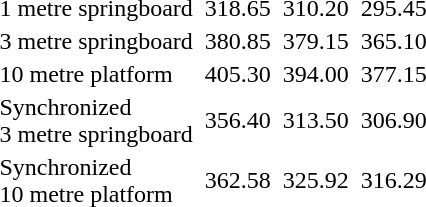<table>
<tr>
<td>1 metre springboard<br></td>
<td></td>
<td>318.65</td>
<td></td>
<td>310.20</td>
<td></td>
<td>295.45</td>
</tr>
<tr>
<td>3 metre springboard<br></td>
<td></td>
<td>380.85</td>
<td></td>
<td>379.15</td>
<td></td>
<td>365.10</td>
</tr>
<tr>
<td>10 metre platform<br></td>
<td></td>
<td>405.30</td>
<td></td>
<td>394.00</td>
<td></td>
<td>377.15</td>
</tr>
<tr>
<td>Synchronized<br>3 metre springboard<br></td>
<td><br></td>
<td>356.40</td>
<td><br></td>
<td>313.50</td>
<td><br></td>
<td>306.90</td>
</tr>
<tr>
<td>Synchronized<br>10 metre platform<br></td>
<td><br></td>
<td>362.58</td>
<td><br></td>
<td>325.92</td>
<td><br></td>
<td>316.29</td>
</tr>
</table>
